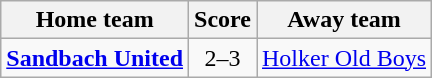<table class="wikitable" style="text-align: center">
<tr>
<th>Home team</th>
<th>Score</th>
<th>Away team</th>
</tr>
<tr>
<td><strong><a href='#'>Sandbach United</a></strong></td>
<td>2–3</td>
<td><a href='#'>Holker Old Boys</a></td>
</tr>
</table>
